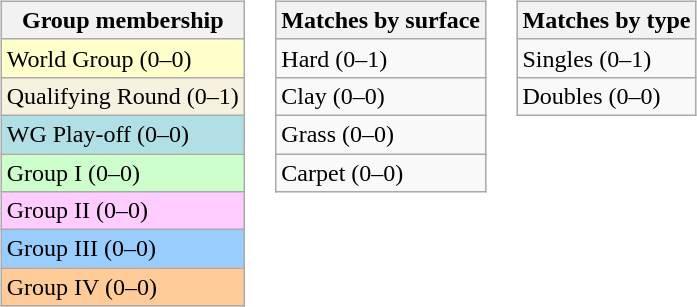<table>
<tr valign=top>
<td><br><table class="wikitable sortable mw-collapsible mw-collapsed">
<tr>
<th>Group membership</th>
</tr>
<tr bgcolor=#FFFFCC>
<td>World Group (0–0)</td>
</tr>
<tr bgcolor="#F7F2E0">
<td>Qualifying Round (0–1)</td>
</tr>
<tr style="background:#B0E0E6;">
<td>WG Play-off (0–0)</td>
</tr>
<tr bgcolor=#CCFFCC>
<td>Group I (0–0)</td>
</tr>
<tr bgcolor=#FFCCFF>
<td>Group II (0–0)</td>
</tr>
<tr bgcolor=#99CCFF>
<td>Group III (0–0)</td>
</tr>
<tr bgcolor=#FFCC99>
<td>Group IV (0–0)</td>
</tr>
</table>
</td>
<td><br><table class="wikitable sortable mw-collapsible mw-collapsed">
<tr>
<th>Matches by surface</th>
</tr>
<tr>
<td>Hard (0–1)</td>
</tr>
<tr>
<td>Clay (0–0)</td>
</tr>
<tr>
<td>Grass (0–0)</td>
</tr>
<tr>
<td>Carpet (0–0)</td>
</tr>
</table>
</td>
<td><br><table class="wikitable sortable mw-collapsible mw-collapsed">
<tr>
<th>Matches by type</th>
</tr>
<tr>
<td>Singles (0–1)</td>
</tr>
<tr>
<td>Doubles (0–0)</td>
</tr>
</table>
</td>
</tr>
</table>
